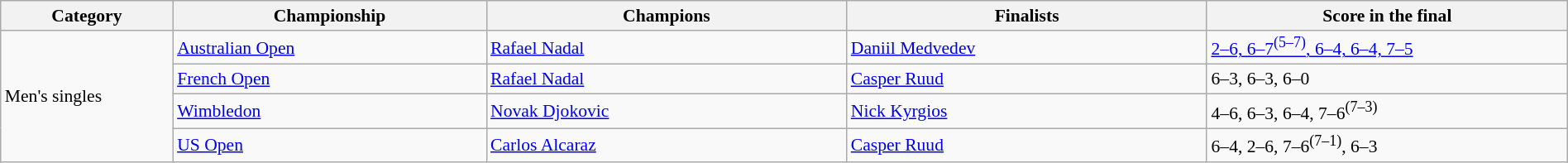<table class="wikitable" style="font-size:90%;" width=100%>
<tr>
<th style="width: 11%;">Category</th>
<th style="width: 20%;">Championship</th>
<th style="width: 23%;">Champions</th>
<th style="width: 23%;">Finalists</th>
<th style="width: 23%;">Score in the final</th>
</tr>
<tr>
<td rowspan="4">Men's singles</td>
<td><a href='#'>Australian Open</a></td>
<td> <a href='#'>Rafael Nadal</a></td>
<td> <a href='#'>Daniil Medvedev</a></td>
<td><a href='#'>2–6, 6–7<sup>(5–7)</sup>, 6–4, 6–4, 7–5</a></td>
</tr>
<tr>
<td><a href='#'>French Open</a></td>
<td> <a href='#'>Rafael Nadal</a></td>
<td> <a href='#'>Casper Ruud</a></td>
<td>6–3, 6–3, 6–0</td>
</tr>
<tr>
<td><a href='#'>Wimbledon</a></td>
<td> <a href='#'>Novak Djokovic</a></td>
<td> <a href='#'>Nick Kyrgios</a></td>
<td>4–6, 6–3, 6–4, 7–6<sup>(7–3)</sup></td>
</tr>
<tr>
<td><a href='#'>US Open</a></td>
<td> <a href='#'>Carlos Alcaraz</a></td>
<td> <a href='#'>Casper Ruud</a></td>
<td>6–4, 2–6, 7–6<sup>(7–1)</sup>, 6–3</td>
</tr>
</table>
